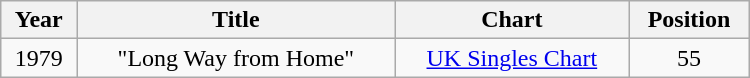<table class="wikitable" width="500px">
<tr>
<th align="center">Year</th>
<th align="center">Title</th>
<th align="center">Chart</th>
<th align="center">Position</th>
</tr>
<tr>
<td align="center">1979</td>
<td align="center">"Long Way from Home"</td>
<td align="center"><a href='#'>UK Singles Chart</a></td>
<td align="center">55</td>
</tr>
</table>
